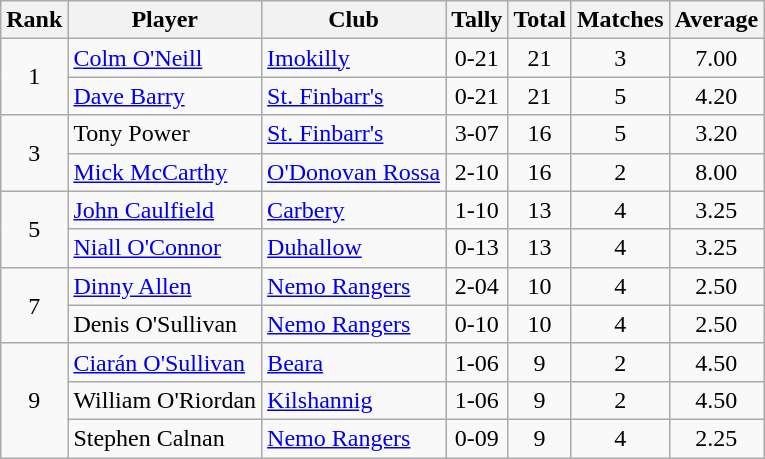<table class="wikitable">
<tr>
<th>Rank</th>
<th>Player</th>
<th>Club</th>
<th>Tally</th>
<th>Total</th>
<th>Matches</th>
<th>Average</th>
</tr>
<tr>
<td rowspan="2" style="text-align:center;">1</td>
<td><a href='#'>Colm O'Neill</a></td>
<td><a href='#'>Imokilly</a></td>
<td align=center>0-21</td>
<td align=center>21</td>
<td align=center>3</td>
<td align=center>7.00</td>
</tr>
<tr>
<td><a href='#'>Dave Barry</a></td>
<td><a href='#'>St. Finbarr's</a></td>
<td align=center>0-21</td>
<td align=center>21</td>
<td align=center>5</td>
<td align=center>4.20</td>
</tr>
<tr>
<td rowspan="2" style="text-align:center;">3</td>
<td>Tony Power</td>
<td><a href='#'>St. Finbarr's</a></td>
<td align=center>3-07</td>
<td align=center>16</td>
<td align=center>5</td>
<td align=center>3.20</td>
</tr>
<tr>
<td><a href='#'>Mick McCarthy</a></td>
<td><a href='#'>O'Donovan Rossa</a></td>
<td align=center>2-10</td>
<td align=center>16</td>
<td align=center>2</td>
<td align=center>8.00</td>
</tr>
<tr>
<td rowspan="2" style="text-align:center;">5</td>
<td><a href='#'>John Caulfield</a></td>
<td><a href='#'>Carbery</a></td>
<td align=center>1-10</td>
<td align=center>13</td>
<td align=center>4</td>
<td align=center>3.25</td>
</tr>
<tr>
<td><a href='#'>Niall O'Connor</a></td>
<td><a href='#'>Duhallow</a></td>
<td align=center>0-13</td>
<td align=center>13</td>
<td align=center>4</td>
<td align=center>3.25</td>
</tr>
<tr>
<td rowspan="2" style="text-align:center;">7</td>
<td><a href='#'>Dinny Allen</a></td>
<td><a href='#'>Nemo Rangers</a></td>
<td align=center>2-04</td>
<td align=center>10</td>
<td align=center>4</td>
<td align=center>2.50</td>
</tr>
<tr>
<td>Denis O'Sullivan</td>
<td><a href='#'>Nemo Rangers</a></td>
<td align=center>0-10</td>
<td align=center>10</td>
<td align=center>4</td>
<td align=center>2.50</td>
</tr>
<tr>
<td rowspan="3" style="text-align:center;">9</td>
<td><a href='#'>Ciarán O'Sullivan</a></td>
<td><a href='#'>Beara</a></td>
<td align=center>1-06</td>
<td align=center>9</td>
<td align=center>2</td>
<td align=center>4.50</td>
</tr>
<tr>
<td>William O'Riordan</td>
<td><a href='#'>Kilshannig</a></td>
<td align=center>1-06</td>
<td align=center>9</td>
<td align=center>2</td>
<td align=center>4.50</td>
</tr>
<tr>
<td>Stephen Calnan</td>
<td><a href='#'>Nemo Rangers</a></td>
<td align=center>0-09</td>
<td align=center>9</td>
<td align=center>4</td>
<td align=center>2.25</td>
</tr>
</table>
